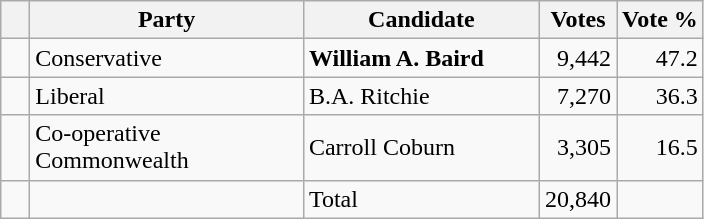<table class="wikitable">
<tr>
<th></th>
<th scope="col" width="175">Party</th>
<th scope="col" width="150">Candidate</th>
<th>Votes</th>
<th>Vote %</th>
</tr>
<tr>
<td>   </td>
<td>Conservative</td>
<td><strong>William A. Baird</strong></td>
<td align=right>9,442</td>
<td align=right>47.2</td>
</tr>
<tr>
<td>   </td>
<td>Liberal</td>
<td>B.A. Ritchie</td>
<td align=right>7,270</td>
<td align=right>36.3</td>
</tr>
<tr>
<td>   </td>
<td>Co-operative Commonwealth</td>
<td>Carroll Coburn</td>
<td align=right>3,305</td>
<td align=right>16.5</td>
</tr>
<tr>
<td></td>
<td></td>
<td>Total</td>
<td align=right>20,840</td>
<td></td>
</tr>
</table>
